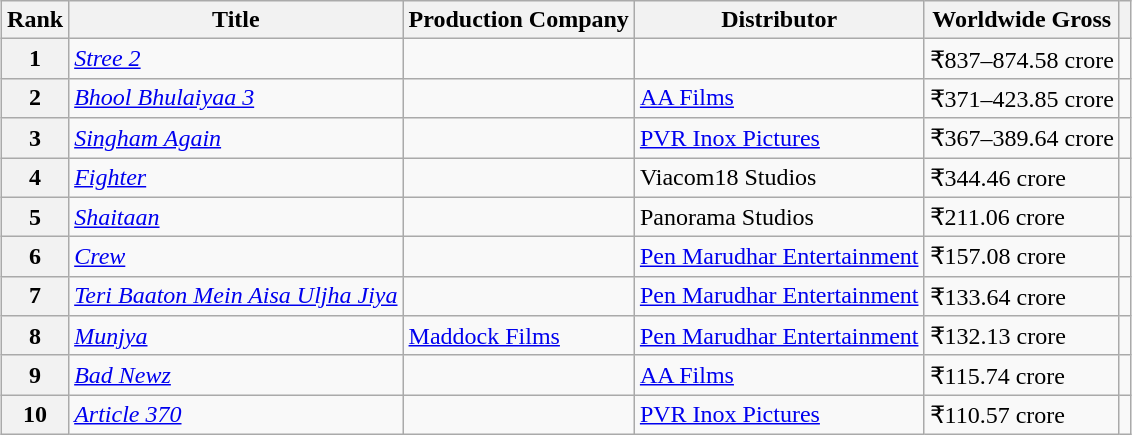<table class="wikitable sortable" style="margin:auto; margin:auto;">
<tr>
<th>Rank</th>
<th>Title</th>
<th>Production Company</th>
<th>Distributor</th>
<th>Worldwide Gross</th>
<th class="unsortable"></th>
</tr>
<tr>
<th style="text-align:center;">1</th>
<td><em><a href='#'>Stree 2</a></em></td>
<td></td>
<td></td>
<td>₹837–874.58 crore</td>
<td style="text-align:center;"></td>
</tr>
<tr>
<th style="text-align:center;">2</th>
<td><em><a href='#'>Bhool Bhulaiyaa 3</a></em></td>
<td></td>
<td><a href='#'>AA Films</a></td>
<td>₹371–423.85 crore</td>
<td style="text-align:center;"></td>
</tr>
<tr>
<th style="text-align:center;">3</th>
<td><em><a href='#'>Singham Again</a></em></td>
<td></td>
<td><a href='#'>PVR Inox Pictures</a></td>
<td>₹367–389.64 crore</td>
<td style="text-align:center;"></td>
</tr>
<tr>
<th style="text-align:center;">4</th>
<td><em><a href='#'>Fighter</a></em></td>
<td></td>
<td>Viacom18 Studios</td>
<td>₹344.46 crore</td>
<td style="text-align:center;"></td>
</tr>
<tr>
<th style="text-align:center;">5</th>
<td><em><a href='#'>Shaitaan</a></em></td>
<td></td>
<td>Panorama Studios</td>
<td>₹211.06 crore</td>
<td style="text-align:center;"></td>
</tr>
<tr>
<th style="text-align:center;">6</th>
<td><em><a href='#'>Crew</a></em></td>
<td></td>
<td><a href='#'>Pen Marudhar Entertainment</a></td>
<td>₹157.08 crore</td>
<td style="text-align:center;"></td>
</tr>
<tr>
<th style="text-align:center;">7</th>
<td><em><a href='#'>Teri Baaton Mein Aisa Uljha Jiya</a></em></td>
<td></td>
<td><a href='#'>Pen Marudhar Entertainment</a></td>
<td>₹133.64 crore</td>
<td style="text-align:center;"></td>
</tr>
<tr>
<th style="text-align:center;">8</th>
<td><em><a href='#'>Munjya</a></em></td>
<td><a href='#'>Maddock Films</a></td>
<td><a href='#'>Pen Marudhar Entertainment</a></td>
<td>₹132.13 crore</td>
<td style="text-align:center;"></td>
</tr>
<tr>
<th style="text-align:center;">9</th>
<td><em><a href='#'>Bad Newz</a></em></td>
<td></td>
<td><a href='#'>AA Films</a></td>
<td>₹115.74 crore</td>
<td style="text-align:center;"></td>
</tr>
<tr>
<th style="text-align:center;">10</th>
<td><em><a href='#'>Article 370</a></em></td>
<td></td>
<td><a href='#'>PVR Inox Pictures</a></td>
<td>₹110.57 crore</td>
<td style="text-align:center;"></td>
</tr>
</table>
